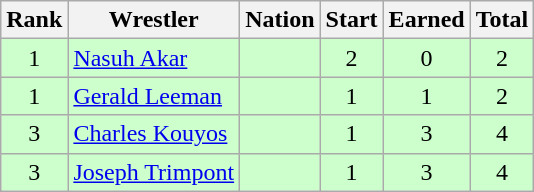<table class="wikitable sortable" style="text-align:center;">
<tr>
<th>Rank</th>
<th>Wrestler</th>
<th>Nation</th>
<th>Start</th>
<th>Earned</th>
<th>Total</th>
</tr>
<tr style="background:#cfc;">
<td>1</td>
<td align=left><a href='#'>Nasuh Akar</a></td>
<td align=left></td>
<td>2</td>
<td>0</td>
<td>2</td>
</tr>
<tr style="background:#cfc;">
<td>1</td>
<td align=left><a href='#'>Gerald Leeman</a></td>
<td align=left></td>
<td>1</td>
<td>1</td>
<td>2</td>
</tr>
<tr style="background:#cfc;">
<td>3</td>
<td align=left><a href='#'>Charles Kouyos</a></td>
<td align=left></td>
<td>1</td>
<td>3</td>
<td>4</td>
</tr>
<tr style="background:#cfc;">
<td>3</td>
<td align=left><a href='#'>Joseph Trimpont</a></td>
<td align=left></td>
<td>1</td>
<td>3</td>
<td>4</td>
</tr>
</table>
